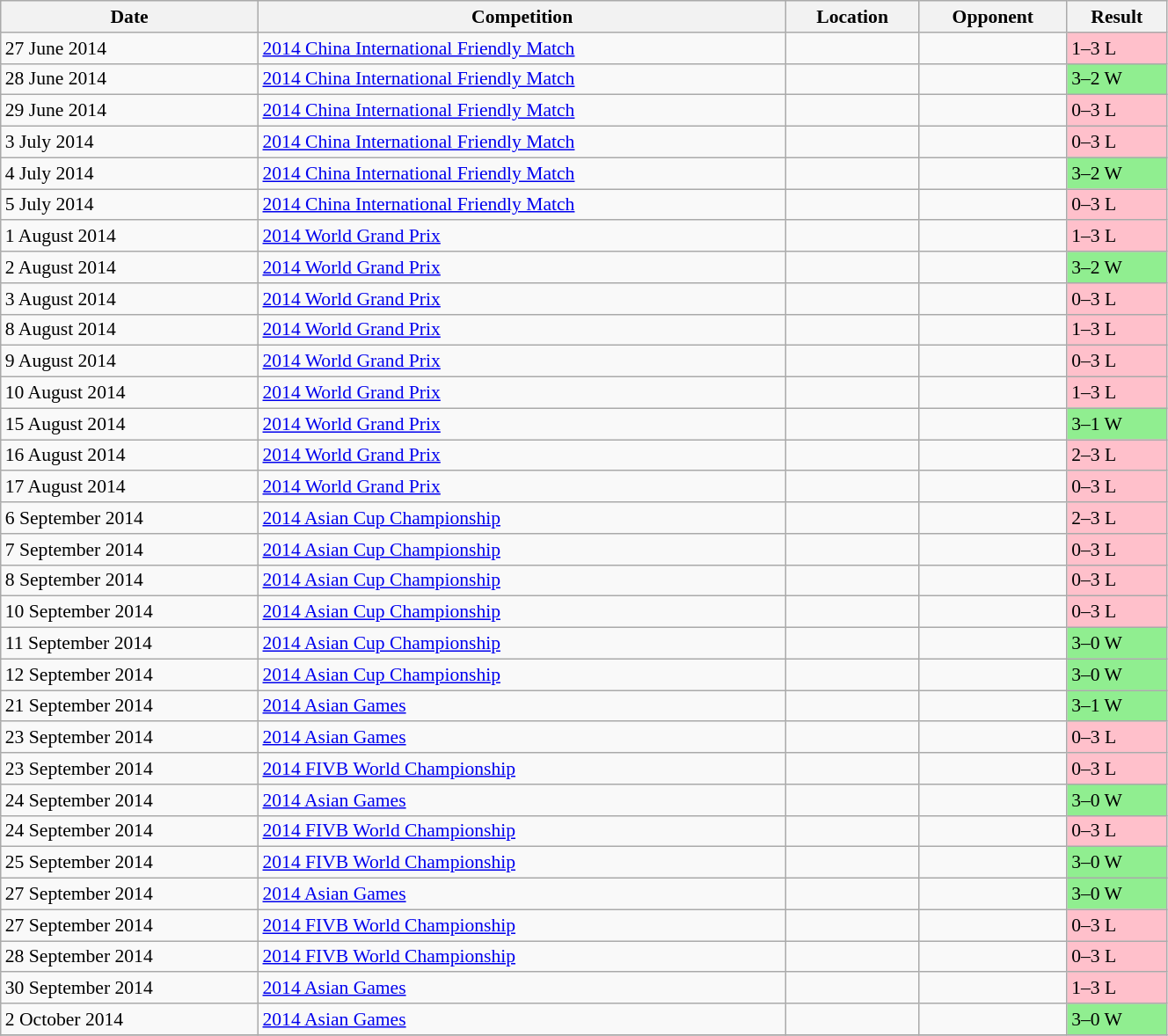<table class="wikitable" style="font-size:90%; width:70%;">
<tr>
<th>Date</th>
<th>Competition</th>
<th>Location</th>
<th>Opponent</th>
<th>Result</th>
</tr>
<tr>
<td>27 June 2014</td>
<td><a href='#'>2014 China International Friendly Match</a></td>
<td></td>
<td></td>
<td bgcolor="pink">1–3 L</td>
</tr>
<tr>
<td>28 June 2014</td>
<td><a href='#'>2014 China International Friendly Match</a></td>
<td></td>
<td></td>
<td bgcolor="lightgreen">3–2 W</td>
</tr>
<tr>
<td>29 June 2014</td>
<td><a href='#'>2014 China International Friendly Match</a></td>
<td></td>
<td></td>
<td bgcolor="pink">0–3 L</td>
</tr>
<tr>
<td>3 July 2014</td>
<td><a href='#'>2014 China International Friendly Match</a></td>
<td></td>
<td></td>
<td bgcolor="pink">0–3 L</td>
</tr>
<tr>
<td>4 July 2014</td>
<td><a href='#'>2014 China International Friendly Match</a></td>
<td></td>
<td></td>
<td bgcolor="lightgreen">3–2 W</td>
</tr>
<tr>
<td>5 July 2014</td>
<td><a href='#'>2014 China International Friendly Match</a></td>
<td></td>
<td></td>
<td bgcolor="pink">0–3 L</td>
</tr>
<tr>
<td>1 August 2014</td>
<td><a href='#'>2014 World Grand Prix</a></td>
<td></td>
<td></td>
<td bgcolor="pink">1–3 L</td>
</tr>
<tr>
<td>2 August 2014</td>
<td><a href='#'>2014 World Grand Prix</a></td>
<td></td>
<td></td>
<td bgcolor="lightgreen">3–2 W</td>
</tr>
<tr>
<td>3 August 2014</td>
<td><a href='#'>2014 World Grand Prix</a></td>
<td></td>
<td></td>
<td bgcolor="pink">0–3 L</td>
</tr>
<tr>
<td>8 August 2014</td>
<td><a href='#'>2014 World Grand Prix</a></td>
<td></td>
<td></td>
<td bgcolor="pink">1–3 L</td>
</tr>
<tr>
<td>9 August 2014</td>
<td><a href='#'>2014 World Grand Prix</a></td>
<td></td>
<td></td>
<td bgcolor="pink">0–3 L</td>
</tr>
<tr>
<td>10 August 2014</td>
<td><a href='#'>2014 World Grand Prix</a></td>
<td></td>
<td></td>
<td bgcolor="pink">1–3 L</td>
</tr>
<tr>
<td>15 August 2014</td>
<td><a href='#'>2014 World Grand Prix</a></td>
<td></td>
<td></td>
<td bgcolor="lightgreen">3–1 W</td>
</tr>
<tr>
<td>16 August 2014</td>
<td><a href='#'>2014 World Grand Prix</a></td>
<td></td>
<td></td>
<td bgcolor="pink">2–3 L</td>
</tr>
<tr>
<td>17 August 2014</td>
<td><a href='#'>2014 World Grand Prix</a></td>
<td></td>
<td></td>
<td bgcolor="pink">0–3 L</td>
</tr>
<tr>
<td>6 September 2014</td>
<td><a href='#'>2014 Asian Cup Championship</a></td>
<td></td>
<td></td>
<td bgcolor="pink">2–3 L</td>
</tr>
<tr>
<td>7 September 2014</td>
<td><a href='#'>2014 Asian Cup Championship</a></td>
<td></td>
<td></td>
<td bgcolor="pink">0–3 L</td>
</tr>
<tr>
<td>8 September 2014</td>
<td><a href='#'>2014 Asian Cup Championship</a></td>
<td></td>
<td></td>
<td bgcolor="pink">0–3 L</td>
</tr>
<tr>
<td>10 September 2014</td>
<td><a href='#'>2014 Asian Cup Championship</a></td>
<td></td>
<td></td>
<td bgcolor="pink">0–3 L</td>
</tr>
<tr>
<td>11 September 2014</td>
<td><a href='#'>2014 Asian Cup Championship</a></td>
<td></td>
<td></td>
<td bgcolor="lightgreen">3–0 W</td>
</tr>
<tr>
<td>12 September 2014</td>
<td><a href='#'>2014 Asian Cup Championship</a></td>
<td></td>
<td></td>
<td bgcolor="lightgreen">3–0 W</td>
</tr>
<tr>
<td>21 September 2014</td>
<td><a href='#'>2014 Asian Games</a></td>
<td></td>
<td></td>
<td bgcolor="lightgreen">3–1 W</td>
</tr>
<tr>
<td>23 September 2014</td>
<td><a href='#'>2014 Asian Games</a></td>
<td></td>
<td></td>
<td bgcolor="pink">0–3 L</td>
</tr>
<tr>
<td>23 September 2014</td>
<td><a href='#'>2014 FIVB World Championship</a></td>
<td></td>
<td></td>
<td bgcolor="pink">0–3 L</td>
</tr>
<tr>
<td>24 September 2014</td>
<td><a href='#'>2014 Asian Games</a></td>
<td></td>
<td></td>
<td bgcolor="lightgreen">3–0 W</td>
</tr>
<tr>
<td>24 September 2014</td>
<td><a href='#'>2014 FIVB World Championship</a></td>
<td></td>
<td></td>
<td bgcolor="pink">0–3 L</td>
</tr>
<tr>
<td>25 September 2014</td>
<td><a href='#'>2014 FIVB World Championship</a></td>
<td></td>
<td></td>
<td bgcolor="lightgreen">3–0 W</td>
</tr>
<tr>
<td>27 September 2014</td>
<td><a href='#'>2014 Asian Games</a></td>
<td></td>
<td></td>
<td bgcolor="lightgreen">3–0 W</td>
</tr>
<tr>
<td>27 September 2014</td>
<td><a href='#'>2014 FIVB World Championship</a></td>
<td></td>
<td></td>
<td bgcolor="pink">0–3 L</td>
</tr>
<tr>
<td>28 September 2014</td>
<td><a href='#'>2014 FIVB World Championship</a></td>
<td></td>
<td></td>
<td bgcolor="pink">0–3 L</td>
</tr>
<tr>
<td>30 September 2014</td>
<td><a href='#'>2014 Asian Games</a></td>
<td></td>
<td></td>
<td bgcolor="pink">1–3 L</td>
</tr>
<tr>
<td>2 October 2014</td>
<td><a href='#'>2014 Asian Games</a></td>
<td></td>
<td></td>
<td bgcolor="lightgreen">3–0 W</td>
</tr>
<tr>
</tr>
</table>
